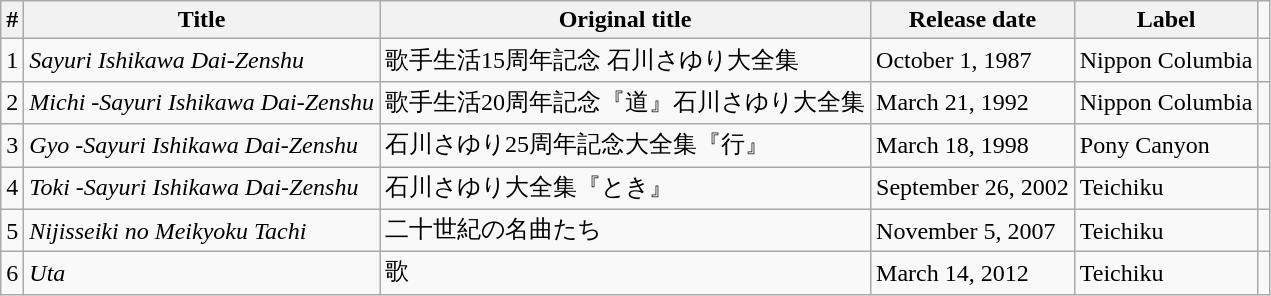<table class="wikitable sortable">
<tr>
<th>#</th>
<th>Title</th>
<th>Original title</th>
<th data-sort-type=>Release date</th>
<th>Label</th>
</tr>
<tr>
<td>1</td>
<td><em>Sayuri Ishikawa Dai-Zenshu</em></td>
<td>歌手生活15周年記念 石川さゆり大全集</td>
<td>October 1, 1987</td>
<td>Nippon Columbia</td>
<td></td>
</tr>
<tr>
<td>2</td>
<td><em>Michi -Sayuri Ishikawa Dai-Zenshu</em></td>
<td>歌手生活20周年記念『道』石川さゆり大全集</td>
<td>March 21, 1992</td>
<td>Nippon Columbia</td>
<td></td>
</tr>
<tr>
<td>3</td>
<td><em>Gyo -Sayuri Ishikawa Dai-Zenshu</em></td>
<td>石川さゆり25周年記念大全集『行』</td>
<td>March 18, 1998</td>
<td>Pony Canyon</td>
<td></td>
</tr>
<tr>
<td>4</td>
<td><em>Toki -Sayuri Ishikawa Dai-Zenshu</em></td>
<td>石川さゆり大全集『とき』</td>
<td>September 26, 2002</td>
<td>Teichiku</td>
<td></td>
</tr>
<tr>
<td>5</td>
<td><em>Nijisseiki no Meikyoku Tachi</em></td>
<td>二十世紀の名曲たち</td>
<td>November 5, 2007</td>
<td>Teichiku</td>
<td></td>
</tr>
<tr>
<td>6</td>
<td><em>Uta</em></td>
<td>歌</td>
<td>March 14, 2012</td>
<td>Teichiku</td>
<td></td>
</tr>
</table>
